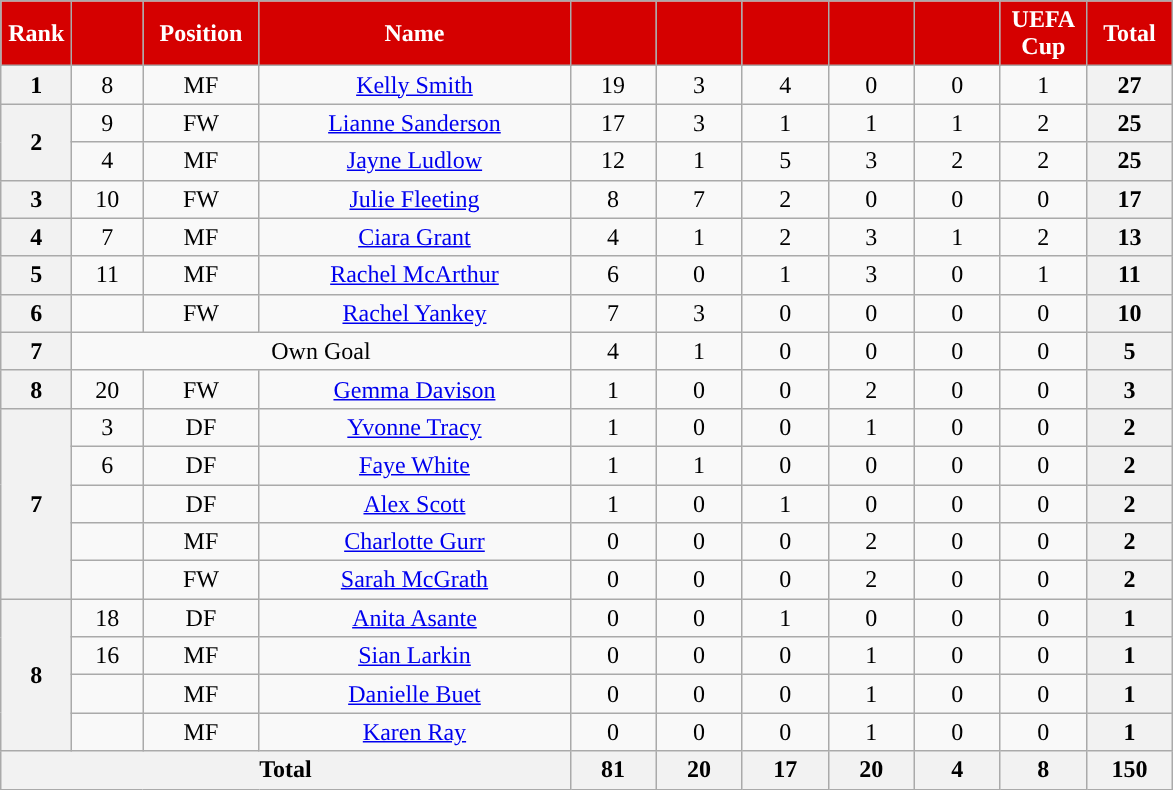<table class="wikitable" style="text-align:center; font-size:100%; ">
<tr>
<th style="background:#d50000; color:white; text-align:center; width:40px">Rank</th>
<th style="background:#d50000; color:white; text-align:center; width:40px"></th>
<th style="background:#d50000; color:white; text-align:center; width:70px">Position</th>
<th style="background:#d50000; color:white; text-align:center; width:200px">Name</th>
<th style="background:#d50000; color:white; text-align:center; width:50px;"></th>
<th style="background:#d50000; color:white; text-align:center; width:50px;"></th>
<th style="background:#d50000; color:white; text-align:center; width:50px;"></th>
<th style="background:#d50000; color:white; text-align:center; width:50px;"></th>
<th style="background:#d50000; color:white; text-align:center; width:50px;"></th>
<th style="background:#d50000; color:white; text-align:center; width:50px;">UEFA Cup</th>
<th style="background:#d50000; color:white; text-align:center; width:50px;">Total</th>
</tr>
<tr>
<th>1</th>
<td>8</td>
<td>MF</td>
<td> <a href='#'>Kelly Smith</a></td>
<td>19</td>
<td>3</td>
<td>4</td>
<td>0</td>
<td>0</td>
<td>1</td>
<th>27</th>
</tr>
<tr>
<th rowspan="2">2</th>
<td>9</td>
<td>FW</td>
<td> <a href='#'>Lianne Sanderson</a></td>
<td>17</td>
<td>3</td>
<td>1</td>
<td>1</td>
<td>1</td>
<td>2</td>
<th>25</th>
</tr>
<tr>
<td>4</td>
<td>MF</td>
<td> <a href='#'>Jayne Ludlow</a></td>
<td>12</td>
<td>1</td>
<td>5</td>
<td>3</td>
<td>2</td>
<td>2</td>
<th>25</th>
</tr>
<tr>
<th>3</th>
<td>10</td>
<td>FW</td>
<td> <a href='#'>Julie Fleeting</a></td>
<td>8</td>
<td>7</td>
<td>2</td>
<td>0</td>
<td>0</td>
<td>0</td>
<th>17</th>
</tr>
<tr>
<th>4</th>
<td>7</td>
<td>MF</td>
<td> <a href='#'>Ciara Grant</a></td>
<td>4</td>
<td>1</td>
<td>2</td>
<td>3</td>
<td>1</td>
<td>2</td>
<th>13</th>
</tr>
<tr>
<th>5</th>
<td>11</td>
<td>MF</td>
<td> <a href='#'>Rachel McArthur</a></td>
<td>6</td>
<td>0</td>
<td>1</td>
<td>3</td>
<td>0</td>
<td>1</td>
<th>11</th>
</tr>
<tr>
<th>6</th>
<td></td>
<td>FW</td>
<td> <a href='#'>Rachel Yankey</a></td>
<td>7</td>
<td>3</td>
<td>0</td>
<td>0</td>
<td>0</td>
<td>0</td>
<th>10</th>
</tr>
<tr>
<th>7</th>
<td colspan="3">Own Goal</td>
<td>4</td>
<td>1</td>
<td>0</td>
<td>0</td>
<td>0</td>
<td>0</td>
<th>5</th>
</tr>
<tr>
<th>8</th>
<td>20</td>
<td>FW</td>
<td> <a href='#'>Gemma Davison</a></td>
<td>1</td>
<td>0</td>
<td>0</td>
<td>2</td>
<td>0</td>
<td>0</td>
<th>3</th>
</tr>
<tr>
<th rowspan="5">7</th>
<td>3</td>
<td>DF</td>
<td> <a href='#'>Yvonne Tracy</a></td>
<td>1</td>
<td>0</td>
<td>0</td>
<td>1</td>
<td>0</td>
<td>0</td>
<th>2</th>
</tr>
<tr>
<td>6</td>
<td>DF</td>
<td> <a href='#'>Faye White</a></td>
<td>1</td>
<td>1</td>
<td>0</td>
<td>0</td>
<td>0</td>
<td>0</td>
<th>2</th>
</tr>
<tr>
<td></td>
<td>DF</td>
<td> <a href='#'>Alex Scott</a></td>
<td>1</td>
<td>0</td>
<td>1</td>
<td>0</td>
<td>0</td>
<td>0</td>
<th>2</th>
</tr>
<tr>
<td></td>
<td>MF</td>
<td> <a href='#'>Charlotte Gurr</a></td>
<td>0</td>
<td>0</td>
<td>0</td>
<td>2</td>
<td>0</td>
<td>0</td>
<th>2</th>
</tr>
<tr>
<td></td>
<td>FW</td>
<td> <a href='#'>Sarah McGrath</a></td>
<td>0</td>
<td>0</td>
<td>0</td>
<td>2</td>
<td>0</td>
<td>0</td>
<th>2</th>
</tr>
<tr>
<th rowspan="4">8</th>
<td>18</td>
<td>DF</td>
<td> <a href='#'>Anita Asante</a></td>
<td>0</td>
<td>0</td>
<td>1</td>
<td>0</td>
<td>0</td>
<td>0</td>
<th>1</th>
</tr>
<tr>
<td>16</td>
<td>MF</td>
<td> <a href='#'>Sian Larkin</a></td>
<td>0</td>
<td>0</td>
<td>0</td>
<td>1</td>
<td>0</td>
<td>0</td>
<th>1</th>
</tr>
<tr>
<td></td>
<td>MF</td>
<td> <a href='#'>Danielle Buet</a></td>
<td>0</td>
<td>0</td>
<td>0</td>
<td>1</td>
<td>0</td>
<td>0</td>
<th>1</th>
</tr>
<tr>
<td></td>
<td>MF</td>
<td> <a href='#'>Karen Ray</a></td>
<td>0</td>
<td>0</td>
<td>0</td>
<td>1</td>
<td>0</td>
<td>0</td>
<th>1</th>
</tr>
<tr>
<th colspan="4">Total</th>
<th>81</th>
<th>20</th>
<th>17</th>
<th>20</th>
<th>4</th>
<th>8</th>
<th>150</th>
</tr>
</table>
